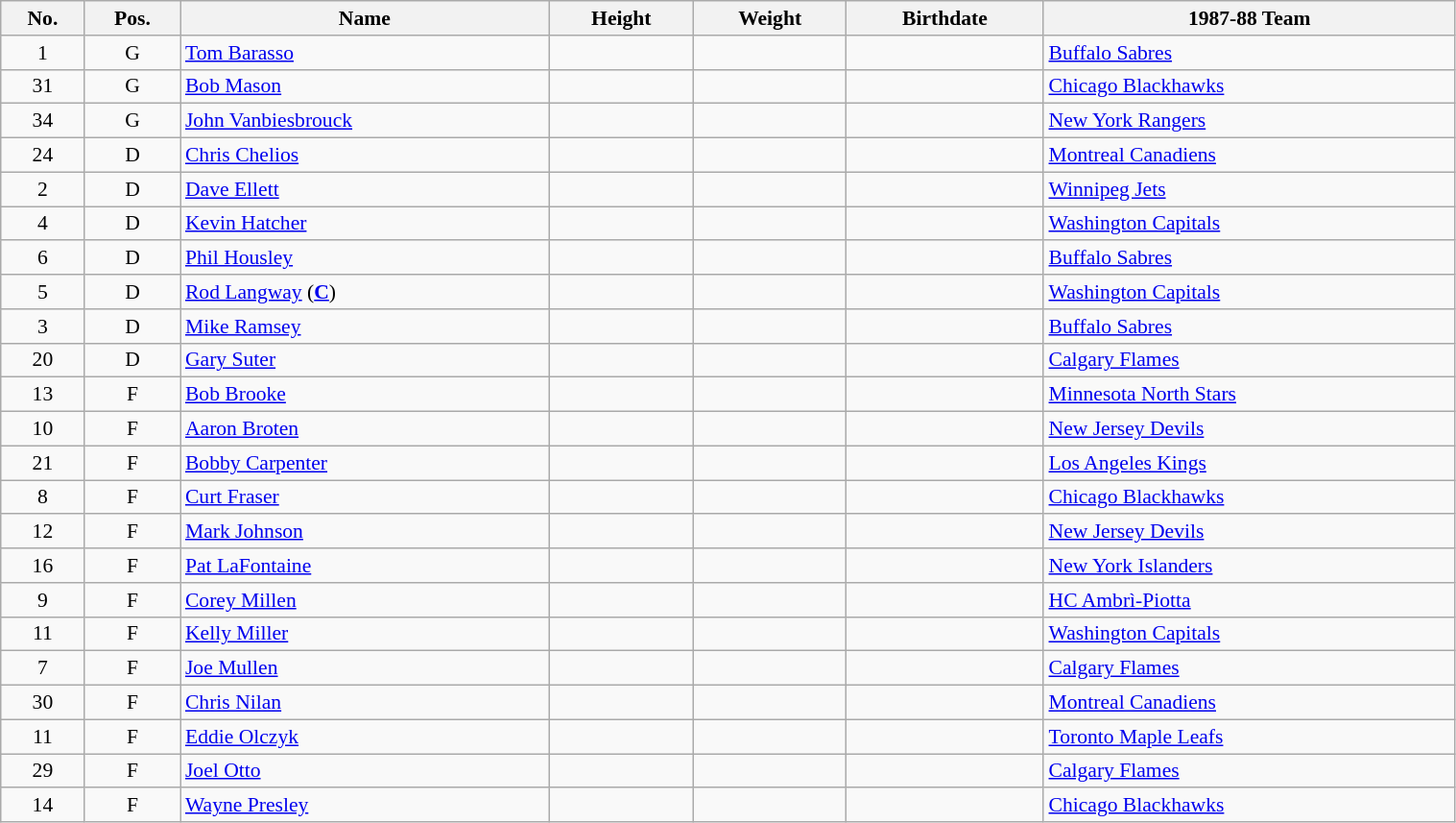<table class="wikitable sortable" width="80%" style="font-size: 90%; text-align: center;">
<tr>
<th>No.</th>
<th>Pos.</th>
<th>Name</th>
<th>Height</th>
<th>Weight</th>
<th>Birthdate</th>
<th>1987-88 Team</th>
</tr>
<tr>
<td>1</td>
<td>G</td>
<td style="text-align:left;"><a href='#'>Tom Barasso</a></td>
<td></td>
<td></td>
<td style="text-align:right;"></td>
<td style="text-align:left;"> <a href='#'>Buffalo Sabres</a></td>
</tr>
<tr>
<td>31</td>
<td>G</td>
<td style="text-align:left;"><a href='#'>Bob Mason</a></td>
<td></td>
<td></td>
<td style="text-align:right;"></td>
<td style="text-align:left;"> <a href='#'>Chicago Blackhawks</a></td>
</tr>
<tr>
<td>34</td>
<td>G</td>
<td style="text-align:left;"><a href='#'>John Vanbiesbrouck</a></td>
<td></td>
<td></td>
<td style="text-align:right;"></td>
<td style="text-align:left;"> <a href='#'>New York Rangers</a></td>
</tr>
<tr>
<td>24</td>
<td>D</td>
<td style="text-align:left;"><a href='#'>Chris Chelios</a></td>
<td></td>
<td></td>
<td style="text-align:right;"></td>
<td style="text-align:left;"> <a href='#'>Montreal Canadiens</a></td>
</tr>
<tr>
<td>2</td>
<td>D</td>
<td style="text-align:left;"><a href='#'>Dave Ellett</a></td>
<td></td>
<td></td>
<td style="text-align:right;"></td>
<td style="text-align:left;"> <a href='#'>Winnipeg Jets</a></td>
</tr>
<tr>
<td>4</td>
<td>D</td>
<td style="text-align:left;"><a href='#'>Kevin Hatcher</a></td>
<td></td>
<td></td>
<td style="text-align:right;"></td>
<td style="text-align:left;"> <a href='#'>Washington Capitals</a></td>
</tr>
<tr>
<td>6</td>
<td>D</td>
<td style="text-align:left;"><a href='#'>Phil Housley</a></td>
<td></td>
<td></td>
<td style="text-align:right;"></td>
<td style="text-align:left;"> <a href='#'>Buffalo Sabres</a></td>
</tr>
<tr>
<td>5</td>
<td>D</td>
<td style="text-align:left;"><a href='#'>Rod Langway</a> (<strong><a href='#'>C</a></strong>)</td>
<td></td>
<td></td>
<td style="text-align:right;"></td>
<td style="text-align:left;"> <a href='#'>Washington Capitals</a></td>
</tr>
<tr>
<td>3</td>
<td>D</td>
<td style="text-align:left;"><a href='#'>Mike Ramsey</a></td>
<td></td>
<td></td>
<td style="text-align:right;"></td>
<td style="text-align:left;"> <a href='#'>Buffalo Sabres</a></td>
</tr>
<tr>
<td>20</td>
<td>D</td>
<td style="text-align:left;"><a href='#'>Gary Suter</a></td>
<td></td>
<td></td>
<td style="text-align:right;"></td>
<td style="text-align:left;"> <a href='#'>Calgary Flames</a></td>
</tr>
<tr>
<td>13</td>
<td>F</td>
<td style="text-align:left;"><a href='#'>Bob Brooke</a></td>
<td></td>
<td></td>
<td style="text-align:right;"></td>
<td style="text-align:left;"> <a href='#'>Minnesota North Stars</a></td>
</tr>
<tr>
<td>10</td>
<td>F</td>
<td style="text-align:left;"><a href='#'>Aaron Broten</a></td>
<td></td>
<td></td>
<td style="text-align:right;"></td>
<td style="text-align:left;"> <a href='#'>New Jersey Devils</a></td>
</tr>
<tr>
<td>21</td>
<td>F</td>
<td style="text-align:left;"><a href='#'>Bobby Carpenter</a></td>
<td></td>
<td></td>
<td style="text-align:right;"></td>
<td style="text-align:left;"> <a href='#'>Los Angeles Kings</a></td>
</tr>
<tr>
<td>8</td>
<td>F</td>
<td style="text-align:left;"><a href='#'>Curt Fraser</a></td>
<td></td>
<td></td>
<td style="text-align:right;"></td>
<td style="text-align:left;"> <a href='#'>Chicago Blackhawks</a></td>
</tr>
<tr>
<td>12</td>
<td>F</td>
<td style="text-align:left;"><a href='#'>Mark Johnson</a></td>
<td></td>
<td></td>
<td style="text-align:right;"></td>
<td style="text-align:left;"> <a href='#'>New Jersey Devils</a></td>
</tr>
<tr>
<td>16</td>
<td>F</td>
<td style="text-align:left;"><a href='#'>Pat LaFontaine</a></td>
<td></td>
<td></td>
<td style="text-align:right;"></td>
<td style="text-align:left;"> <a href='#'>New York Islanders</a></td>
</tr>
<tr>
<td>9</td>
<td>F</td>
<td style="text-align:left;"><a href='#'>Corey Millen</a></td>
<td></td>
<td></td>
<td style="text-align:right;"></td>
<td style="text-align:left;"> <a href='#'>HC Ambrì-Piotta</a></td>
</tr>
<tr>
<td>11</td>
<td>F</td>
<td style="text-align:left;"><a href='#'>Kelly Miller</a></td>
<td></td>
<td></td>
<td style="text-align:right;"></td>
<td style="text-align:left;"> <a href='#'>Washington Capitals</a></td>
</tr>
<tr>
<td>7</td>
<td>F</td>
<td style="text-align:left;"><a href='#'>Joe Mullen</a></td>
<td></td>
<td></td>
<td style="text-align:right;"></td>
<td style="text-align:left;"> <a href='#'>Calgary Flames</a></td>
</tr>
<tr>
<td>30</td>
<td>F</td>
<td style="text-align:left;"><a href='#'>Chris Nilan</a></td>
<td></td>
<td></td>
<td style="text-align:right;"></td>
<td style="text-align:left;"> <a href='#'>Montreal Canadiens</a></td>
</tr>
<tr>
<td>11</td>
<td>F</td>
<td style="text-align:left;"><a href='#'>Eddie Olczyk</a></td>
<td></td>
<td></td>
<td style="text-align:right;"></td>
<td style="text-align:left;"> <a href='#'>Toronto Maple Leafs</a></td>
</tr>
<tr>
<td>29</td>
<td>F</td>
<td style="text-align:left;"><a href='#'>Joel Otto</a></td>
<td></td>
<td></td>
<td style="text-align:right;"></td>
<td style="text-align:left;"> <a href='#'>Calgary Flames</a></td>
</tr>
<tr>
<td>14</td>
<td>F</td>
<td style="text-align:left;"><a href='#'>Wayne Presley</a></td>
<td></td>
<td></td>
<td style="text-align:right;"></td>
<td style="text-align:left;"> <a href='#'>Chicago Blackhawks</a></td>
</tr>
</table>
